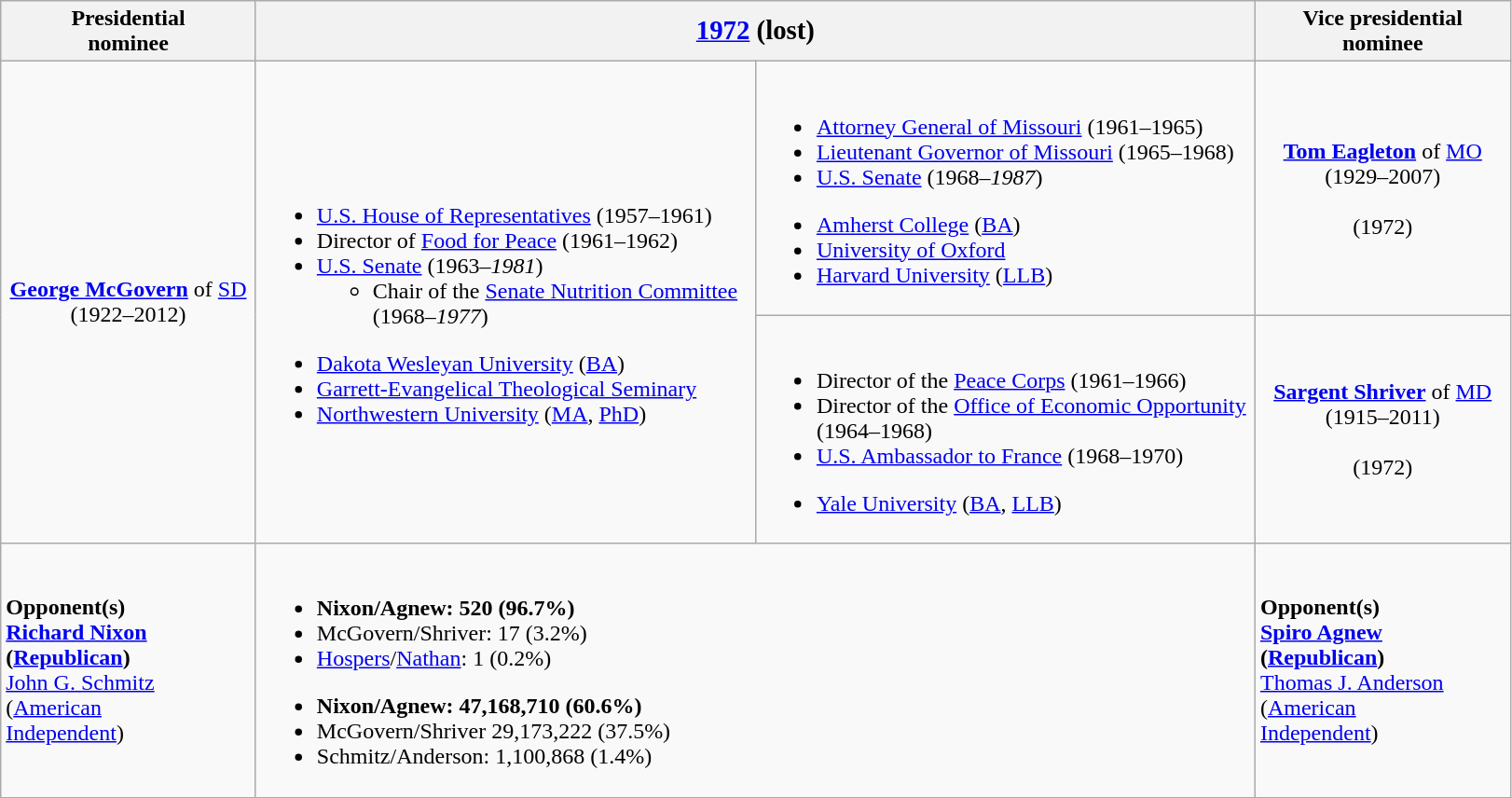<table class="wikitable">
<tr>
<th width=175>Presidential<br>nominee</th>
<th colspan=2><big><a href='#'>1972</a> (lost)</big></th>
<th width=175>Vice presidential<br>nominee</th>
</tr>
<tr>
<td rowspan=2 style="text-align:center;"><strong><a href='#'>George McGovern</a></strong> of <a href='#'>SD</a><br>(1922–2012)<br></td>
<td rowspan=2 width=350><br><ul><li><a href='#'>U.S. House of Representatives</a> (1957–1961)</li><li>Director of <a href='#'>Food for Peace</a> (1961–1962)</li><li><a href='#'>U.S. Senate</a> (1963–<em>1981</em>)<ul><li>Chair of the <a href='#'>Senate Nutrition Committee</a> (1968–<em>1977</em>)</li></ul></li></ul><ul><li><a href='#'>Dakota Wesleyan University</a> (<a href='#'>BA</a>)</li><li><a href='#'>Garrett-Evangelical Theological Seminary</a></li><li><a href='#'>Northwestern University</a> (<a href='#'>MA</a>, <a href='#'>PhD</a>)</li></ul></td>
<td width=350><br><ul><li><a href='#'>Attorney General of Missouri</a> (1961–1965)</li><li><a href='#'>Lieutenant Governor of Missouri</a> (1965–1968)</li><li><a href='#'>U.S. Senate</a> (1968–<em>1987</em>)</li></ul><ul><li><a href='#'>Amherst College</a> (<a href='#'>BA</a>)</li><li><a href='#'>University of Oxford</a></li><li><a href='#'>Harvard University</a> (<a href='#'>LLB</a>)</li></ul></td>
<td style="text-align:center;"><strong><a href='#'>Tom Eagleton</a></strong> of <a href='#'>MO</a><br>(1929–2007)<br><br>(1972)</td>
</tr>
<tr>
<td><br><ul><li>Director of the <a href='#'>Peace Corps</a> (1961–1966)</li><li>Director of the <a href='#'>Office of Economic Opportunity</a> (1964–1968)</li><li><a href='#'>U.S. Ambassador to France</a> (1968–1970)</li></ul><ul><li><a href='#'>Yale University</a> (<a href='#'>BA</a>, <a href='#'>LLB</a>)</li></ul></td>
<td style="text-align:center;"><strong><a href='#'>Sargent Shriver</a></strong> of <a href='#'>MD</a><br>(1915–2011)<br><br>(1972)</td>
</tr>
<tr>
<td><strong>Opponent(s)</strong><br><strong><a href='#'>Richard Nixon</a> (<a href='#'>Republican</a>)</strong><br><a href='#'>John G. Schmitz</a> (<a href='#'>American<br>Independent</a>)</td>
<td colspan=2><br><ul><li><strong>Nixon/Agnew: 520 (96.7%)</strong></li><li>McGovern/Shriver: 17 (3.2%)</li><li><a href='#'>Hospers</a>/<a href='#'>Nathan</a>: 1 (0.2%)</li></ul><ul><li><strong>Nixon/Agnew: 47,168,710 (60.6%)</strong></li><li>McGovern/Shriver 29,173,222 (37.5%)</li><li>Schmitz/Anderson: 1,100,868 (1.4%)</li></ul></td>
<td><strong>Opponent(s)</strong><br><strong><a href='#'>Spiro Agnew</a> (<a href='#'>Republican</a>)</strong><br><a href='#'>Thomas J. Anderson</a> (<a href='#'>American<br>Independent</a>)</td>
</tr>
</table>
